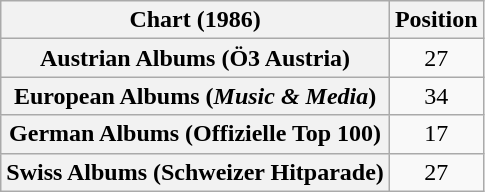<table class="wikitable sortable plainrowheaders" style="text-align:center">
<tr>
<th scope="col">Chart (1986)</th>
<th scope="col">Position</th>
</tr>
<tr>
<th scope="row">Austrian Albums (Ö3 Austria)</th>
<td>27</td>
</tr>
<tr>
<th scope="row">European Albums (<em>Music & Media</em>)</th>
<td>34</td>
</tr>
<tr>
<th scope="row">German Albums (Offizielle Top 100)</th>
<td>17</td>
</tr>
<tr>
<th scope="row">Swiss Albums (Schweizer Hitparade)</th>
<td>27</td>
</tr>
</table>
